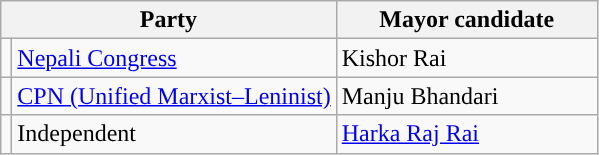<table class="wikitable">
<tr>
<th colspan="2">Party</th>
<th style="width: 125pt;">Mayor candidate</th>
</tr>
<tr>
<td style="background-color:"></td>
<td><a href='#'>Nepali Congress</a></td>
<td>Kishor Rai</td>
</tr>
<tr>
<td style="background-color:"></td>
<td><a href='#'>CPN (Unified Marxist–Leninist)</a></td>
<td>Manju Bhandari</td>
</tr>
<tr>
<td></td>
<td>Independent</td>
<td><a href='#'>Harka Raj Rai</a></td>
</tr>
</table>
